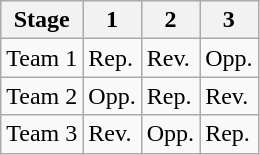<table class="wikitable">
<tr>
<th>Stage</th>
<th>1</th>
<th>2</th>
<th>3</th>
</tr>
<tr valign="top">
<td>Team 1</td>
<td>Rep.</td>
<td>Rev.</td>
<td>Opp.</td>
</tr>
<tr valign="top">
<td>Team 2</td>
<td>Opp.</td>
<td>Rep.</td>
<td>Rev.</td>
</tr>
<tr valign="top">
<td>Team 3</td>
<td>Rev.</td>
<td>Opp.</td>
<td>Rep.</td>
</tr>
</table>
